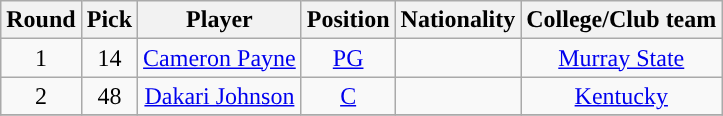<table class="wikitable sortable sortable">
<tr>
<th>Round</th>
<th>Pick</th>
<th>Player</th>
<th>Position</th>
<th>Nationality</th>
<th>College/Club team</th>
</tr>
<tr style="text-align: center">
<td>1</td>
<td>14</td>
<td><a href='#'>Cameron Payne</a></td>
<td><a href='#'>PG</a></td>
<td></td>
<td><a href='#'>Murray State</a></td>
</tr>
<tr style="text-align: center">
<td>2</td>
<td>48</td>
<td><a href='#'>Dakari Johnson</a></td>
<td><a href='#'>C</a></td>
<td></td>
<td><a href='#'>Kentucky</a></td>
</tr>
<tr style="text-align: center">
</tr>
</table>
